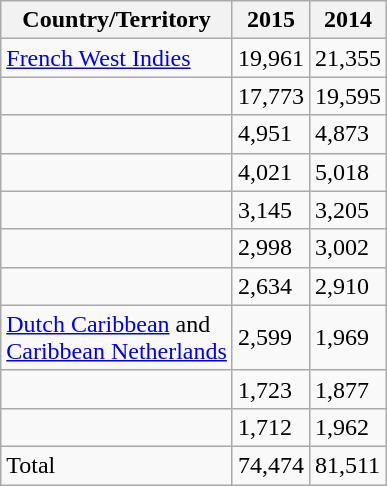<table class="wikitable sortable">
<tr>
<th>Country/Territory</th>
<th>2015</th>
<th>2014</th>
</tr>
<tr>
<td> <a href='#'>French West Indies</a></td>
<td>19,961</td>
<td>21,355</td>
</tr>
<tr>
<td></td>
<td>17,773</td>
<td>19,595</td>
</tr>
<tr>
<td></td>
<td>4,951</td>
<td>4,873</td>
</tr>
<tr>
<td></td>
<td>4,021</td>
<td>5,018</td>
</tr>
<tr>
<td></td>
<td>3,145</td>
<td>3,205</td>
</tr>
<tr>
<td></td>
<td>2,998</td>
<td>3,002</td>
</tr>
<tr>
<td></td>
<td>2,634</td>
<td>2,910</td>
</tr>
<tr>
<td> <a href='#'>Dutch Caribbean</a> and<br> <a href='#'>Caribbean Netherlands</a></td>
<td>2,599</td>
<td>1,969</td>
</tr>
<tr>
<td></td>
<td>1,723</td>
<td>1,877</td>
</tr>
<tr>
<td></td>
<td>1,712</td>
<td>1,962</td>
</tr>
<tr>
<td>Total</td>
<td>74,474</td>
<td>81,511</td>
</tr>
</table>
